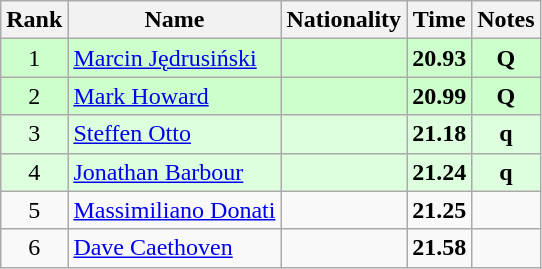<table class="wikitable sortable" style="text-align:center">
<tr>
<th>Rank</th>
<th>Name</th>
<th>Nationality</th>
<th>Time</th>
<th>Notes</th>
</tr>
<tr bgcolor=ccffcc>
<td>1</td>
<td align=left><a href='#'>Marcin Jędrusiński</a></td>
<td align=left></td>
<td><strong>20.93</strong></td>
<td><strong>Q</strong></td>
</tr>
<tr bgcolor=ccffcc>
<td>2</td>
<td align=left><a href='#'>Mark Howard</a></td>
<td align=left></td>
<td><strong>20.99</strong></td>
<td><strong>Q</strong></td>
</tr>
<tr bgcolor=ddffdd>
<td>3</td>
<td align=left><a href='#'>Steffen Otto</a></td>
<td align=left></td>
<td><strong>21.18</strong></td>
<td><strong>q</strong></td>
</tr>
<tr bgcolor=ddffdd>
<td>4</td>
<td align=left><a href='#'>Jonathan Barbour</a></td>
<td align=left></td>
<td><strong>21.24</strong></td>
<td><strong>q</strong></td>
</tr>
<tr>
<td>5</td>
<td align=left><a href='#'>Massimiliano Donati</a></td>
<td align=left></td>
<td><strong>21.25</strong></td>
<td></td>
</tr>
<tr>
<td>6</td>
<td align=left><a href='#'>Dave Caethoven</a></td>
<td align=left></td>
<td><strong>21.58</strong></td>
<td></td>
</tr>
</table>
